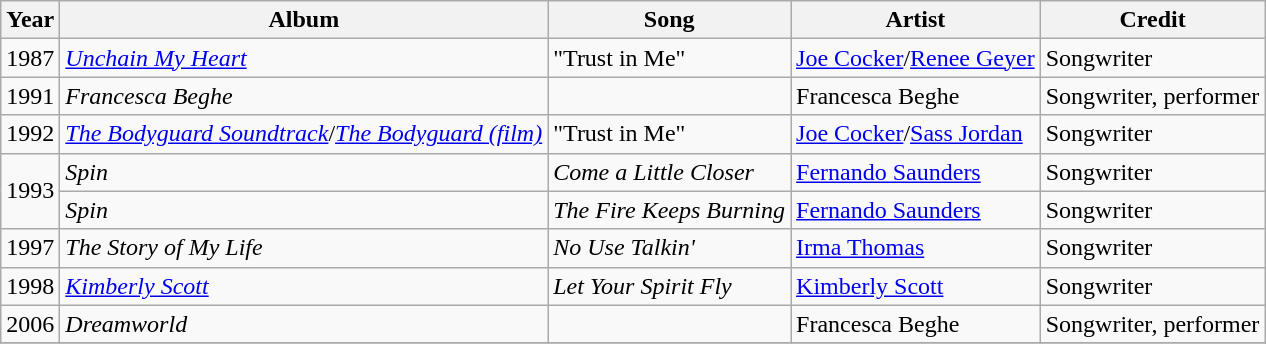<table class="wikitable">
<tr>
<th>Year</th>
<th>Album</th>
<th>Song</th>
<th>Artist</th>
<th>Credit</th>
</tr>
<tr>
<td>1987</td>
<td><em><a href='#'>Unchain My Heart</a></em></td>
<td>"Trust in Me"</td>
<td><a href='#'>Joe Cocker</a>/<a href='#'>Renee Geyer</a></td>
<td>Songwriter</td>
</tr>
<tr>
<td rowspan="1">1991</td>
<td><em>Francesca Beghe</em></td>
<td></td>
<td>Francesca Beghe</td>
<td>Songwriter, performer</td>
</tr>
<tr>
<td>1992</td>
<td><em><a href='#'>The Bodyguard Soundtrack</a></em>/<em><a href='#'>The Bodyguard (film)</a></em></td>
<td>"Trust in Me"</td>
<td><a href='#'>Joe Cocker</a>/<a href='#'>Sass Jordan</a></td>
<td>Songwriter</td>
</tr>
<tr>
<td rowspan="2">1993</td>
<td><em>Spin</em></td>
<td><em>Come a Little Closer</em></td>
<td><a href='#'>Fernando Saunders</a></td>
<td>Songwriter</td>
</tr>
<tr>
<td><em>Spin</em></td>
<td><em>The Fire Keeps Burning</em></td>
<td><a href='#'>Fernando Saunders</a></td>
<td>Songwriter</td>
</tr>
<tr>
<td rowspan="1">1997</td>
<td><em>The Story of My Life</em></td>
<td><em>No Use Talkin' </em></td>
<td><a href='#'>Irma Thomas</a></td>
<td>Songwriter</td>
</tr>
<tr>
<td rowspan="1">1998</td>
<td><em><a href='#'>Kimberly Scott</a></em></td>
<td><em>Let Your Spirit Fly</em></td>
<td><a href='#'>Kimberly Scott</a></td>
<td>Songwriter</td>
</tr>
<tr>
<td rowspan="1">2006</td>
<td><em>Dreamworld</em></td>
<td></td>
<td>Francesca Beghe</td>
<td>Songwriter, performer</td>
</tr>
<tr>
</tr>
</table>
